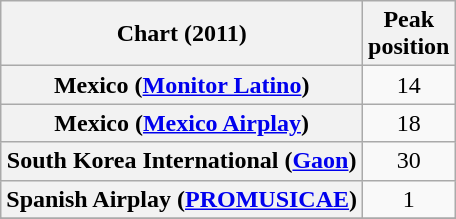<table class="wikitable sortable plainrowheaders">
<tr>
<th>Chart (2011)</th>
<th>Peak<br>position</th>
</tr>
<tr>
<th scope="row">Mexico (<a href='#'>Monitor Latino</a>)</th>
<td style="text-align:center;">14</td>
</tr>
<tr>
<th scope="row">Mexico (<a href='#'>Mexico Airplay</a>)</th>
<td style="text-align:center;">18</td>
</tr>
<tr>
<th scope="row">South Korea International (<a href='#'>Gaon</a>)</th>
<td style="text-align:center;">30</td>
</tr>
<tr>
<th scope="row">Spanish Airplay (<a href='#'>PROMUSICAE</a>)</th>
<td style="text-align:center;">1</td>
</tr>
<tr>
</tr>
<tr>
</tr>
<tr>
</tr>
</table>
